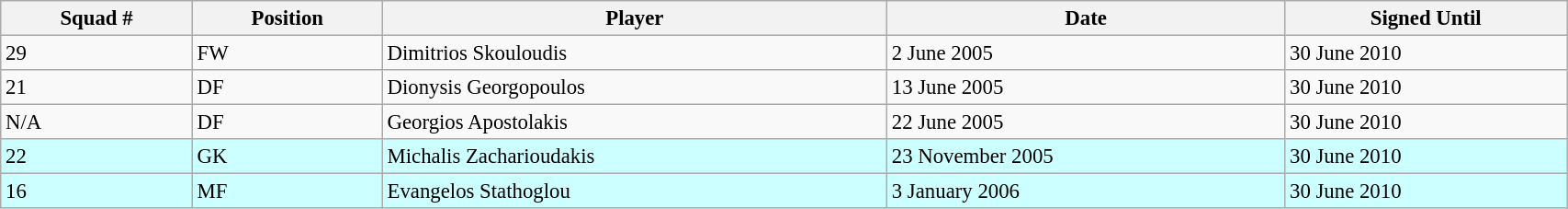<table class="wikitable sortable" style="width:90%; text-align:center; font-size:95%; text-align:left;">
<tr>
<th><strong>Squad #</strong></th>
<th><strong>Position</strong></th>
<th><strong>Player</strong></th>
<th><strong>Date</strong></th>
<th><strong>Signed Until</strong></th>
</tr>
<tr>
<td>29</td>
<td>FW</td>
<td> Dimitrios Skouloudis</td>
<td>2 June 2005</td>
<td>30 June 2010</td>
</tr>
<tr>
<td>21</td>
<td>DF</td>
<td> Dionysis Georgopoulos</td>
<td>13 June 2005</td>
<td>30 June 2010</td>
</tr>
<tr>
<td>N/A</td>
<td>DF</td>
<td> Georgios Apostolakis</td>
<td>22 June 2005</td>
<td>30 June 2010</td>
</tr>
<tr>
<th style="background:#CCFFFF; text-align:left; font-weight: normal;">22</th>
<th style="background:#CCFFFF; text-align:left; font-weight: normal;">GK</th>
<th style="background:#CCFFFF; text-align:left; font-weight: normal;"> Michalis Zacharioudakis</th>
<th style="background:#CCFFFF; text-align:left; font-weight: normal;">23 November 2005</th>
<th style="background:#CCFFFF; text-align:left; font-weight: normal;">30 June 2010</th>
</tr>
<tr>
<th style="background:#CCFFFF; text-align:left; font-weight: normal;">16</th>
<th style="background:#CCFFFF; text-align:left; font-weight: normal;">MF</th>
<th style="background:#CCFFFF; text-align:left; font-weight: normal;">  Evangelos Stathoglou</th>
<th style="background:#CCFFFF; text-align:left; font-weight: normal;">3 January 2006</th>
<th style="background:#CCFFFF; text-align:left; font-weight: normal;">30 June 2010</th>
</tr>
</table>
